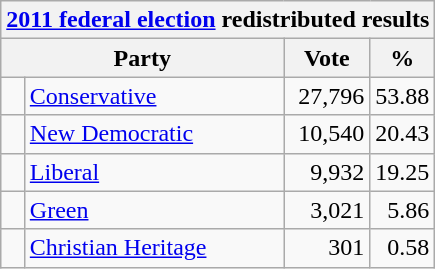<table class="wikitable">
<tr>
<th colspan="4"><a href='#'>2011 federal election</a> redistributed results</th>
</tr>
<tr>
<th bgcolor="#DDDDFF" width="130px" colspan="2">Party</th>
<th bgcolor="#DDDDFF" width="50px">Vote</th>
<th bgcolor="#DDDDFF" width="30px">%</th>
</tr>
<tr>
<td> </td>
<td><a href='#'>Conservative</a></td>
<td align=right>27,796</td>
<td align=right>53.88</td>
</tr>
<tr>
<td> </td>
<td><a href='#'>New Democratic</a></td>
<td align=right>10,540</td>
<td align=right>20.43</td>
</tr>
<tr>
<td> </td>
<td><a href='#'>Liberal</a></td>
<td align=right>9,932</td>
<td align=right>19.25</td>
</tr>
<tr>
<td> </td>
<td><a href='#'>Green</a></td>
<td align=right>3,021</td>
<td align=right>5.86</td>
</tr>
<tr>
<td> </td>
<td><a href='#'>Christian Heritage</a></td>
<td align=right>301</td>
<td align=right>0.58</td>
</tr>
</table>
